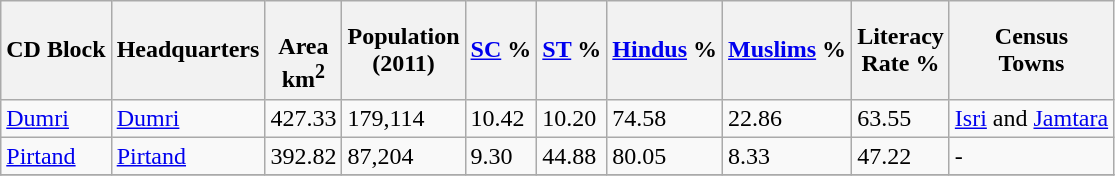<table class="wikitable sortable">
<tr>
<th>CD Block</th>
<th>Headquarters</th>
<th><br>Area<br>km<sup>2</sup></th>
<th>Population<br>(2011)</th>
<th><a href='#'>SC</a> %</th>
<th><a href='#'>ST</a> %</th>
<th><a href='#'>Hindus</a> %</th>
<th><a href='#'>Muslims</a> %</th>
<th>Literacy<br> Rate %</th>
<th>Census<br>Towns</th>
</tr>
<tr>
<td><a href='#'>Dumri</a></td>
<td><a href='#'>Dumri</a></td>
<td>427.33</td>
<td>179,114</td>
<td>10.42</td>
<td>10.20</td>
<td>74.58</td>
<td>22.86</td>
<td>63.55</td>
<td><a href='#'>Isri</a> and <a href='#'>Jamtara</a></td>
</tr>
<tr>
<td><a href='#'>Pirtand</a></td>
<td><a href='#'>Pirtand</a></td>
<td>392.82</td>
<td>87,204</td>
<td>9.30</td>
<td>44.88</td>
<td>80.05</td>
<td>8.33</td>
<td>47.22</td>
<td>-</td>
</tr>
<tr>
</tr>
</table>
